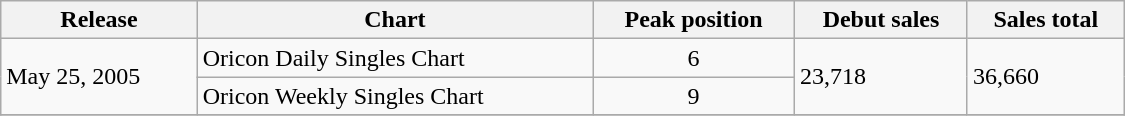<table class="wikitable" width="750px">
<tr>
<th>Release</th>
<th>Chart</th>
<th>Peak position</th>
<th>Debut sales</th>
<th>Sales total</th>
</tr>
<tr>
<td rowspan="2">May 25, 2005</td>
<td>Oricon Daily Singles Chart</td>
<td align="center">6</td>
<td rowspan="2">23,718</td>
<td rowspan="2">36,660</td>
</tr>
<tr>
<td>Oricon Weekly Singles Chart</td>
<td align="center">9</td>
</tr>
<tr>
</tr>
</table>
